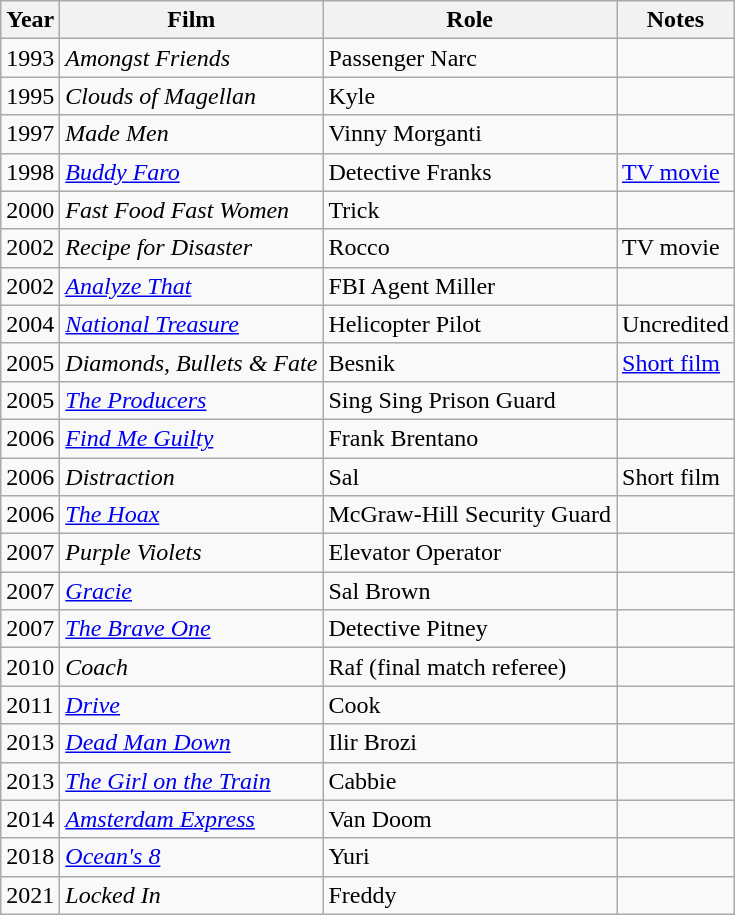<table class="wikitable">
<tr>
<th>Year</th>
<th>Film</th>
<th>Role</th>
<th>Notes</th>
</tr>
<tr>
<td>1993</td>
<td><em>Amongst Friends</em></td>
<td>Passenger Narc</td>
<td></td>
</tr>
<tr>
<td>1995</td>
<td><em>Clouds of Magellan</em></td>
<td>Kyle</td>
<td></td>
</tr>
<tr>
<td>1997</td>
<td><em>Made Men</em></td>
<td>Vinny Morganti</td>
<td></td>
</tr>
<tr>
<td>1998</td>
<td><em><a href='#'>Buddy Faro</a></em></td>
<td>Detective Franks</td>
<td><a href='#'>TV movie</a></td>
</tr>
<tr>
<td>2000</td>
<td><em>Fast Food Fast Women</em></td>
<td>Trick</td>
<td></td>
</tr>
<tr>
<td>2002</td>
<td><em>Recipe for Disaster</em></td>
<td>Rocco</td>
<td>TV movie</td>
</tr>
<tr>
<td>2002</td>
<td><em><a href='#'>Analyze That</a></em></td>
<td>FBI Agent Miller</td>
<td></td>
</tr>
<tr>
<td>2004</td>
<td><em><a href='#'>National Treasure</a></em></td>
<td>Helicopter Pilot</td>
<td>Uncredited</td>
</tr>
<tr>
<td>2005</td>
<td><em>Diamonds, Bullets & Fate</em></td>
<td>Besnik</td>
<td><a href='#'>Short film</a></td>
</tr>
<tr>
<td>2005</td>
<td><em><a href='#'>The Producers</a></em></td>
<td>Sing Sing Prison Guard</td>
<td></td>
</tr>
<tr>
<td>2006</td>
<td><em><a href='#'>Find Me Guilty</a></em></td>
<td>Frank Brentano</td>
<td></td>
</tr>
<tr>
<td>2006</td>
<td><em>Distraction</em></td>
<td>Sal</td>
<td>Short film</td>
</tr>
<tr>
<td>2006</td>
<td><em><a href='#'>The Hoax</a></em></td>
<td>McGraw-Hill Security Guard</td>
<td></td>
</tr>
<tr>
<td>2007</td>
<td><em>Purple Violets</em></td>
<td>Elevator Operator</td>
<td></td>
</tr>
<tr>
<td>2007</td>
<td><em><a href='#'>Gracie</a></em></td>
<td>Sal Brown</td>
<td></td>
</tr>
<tr>
<td>2007</td>
<td><em><a href='#'>The Brave One</a></em></td>
<td>Detective Pitney</td>
<td></td>
</tr>
<tr>
<td>2010</td>
<td><em>Coach</em></td>
<td>Raf (final match referee)</td>
<td></td>
</tr>
<tr>
<td>2011</td>
<td><em><a href='#'>Drive</a></em></td>
<td>Cook</td>
<td></td>
</tr>
<tr>
<td>2013</td>
<td><em><a href='#'>Dead Man Down</a></em></td>
<td>Ilir Brozi</td>
<td></td>
</tr>
<tr>
<td>2013</td>
<td><em><a href='#'>The Girl on the Train</a></em></td>
<td>Cabbie</td>
<td></td>
</tr>
<tr>
<td>2014</td>
<td><em><a href='#'>Amsterdam Express</a></em></td>
<td>Van Doom</td>
<td></td>
</tr>
<tr>
<td>2018</td>
<td><em><a href='#'>Ocean's 8</a></em></td>
<td>Yuri</td>
<td></td>
</tr>
<tr>
<td>2021</td>
<td><em>Locked In</em></td>
<td>Freddy</td>
<td></td>
</tr>
</table>
